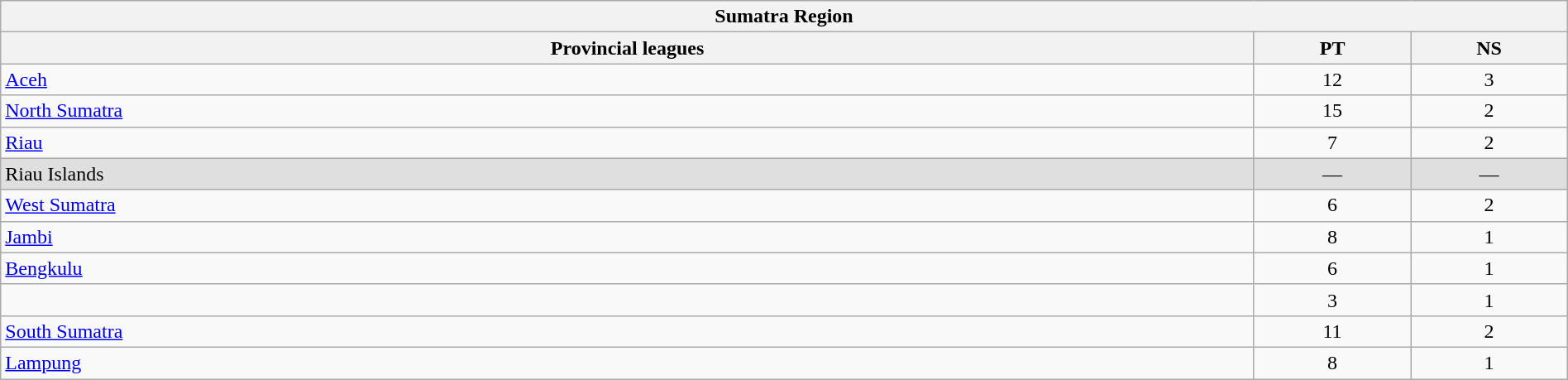<table class="wikitable sortable" style="width:100%;">
<tr>
<th colspan="3"><strong>Sumatra Region</strong></th>
</tr>
<tr>
<th style="width:80%;">Provincial leagues</th>
<th style="width:10%;">PT</th>
<th style="width:10%;">NS</th>
</tr>
<tr>
<td> <a href='#'>Aceh</a></td>
<td align=center>12</td>
<td align=center>3</td>
</tr>
<tr>
<td> <a href='#'>North Sumatra</a></td>
<td align=center>15</td>
<td align=center>2</td>
</tr>
<tr>
<td> <a href='#'>Riau</a></td>
<td align=center>7</td>
<td align=center>2</td>
</tr>
<tr bgcolor="#DFDFDF">
<td> Riau Islands</td>
<td align=center>—</td>
<td align=center>—</td>
</tr>
<tr>
<td> <a href='#'>West Sumatra</a></td>
<td align=center>6</td>
<td align=center>2</td>
</tr>
<tr>
<td> <a href='#'>Jambi</a></td>
<td align=center>8</td>
<td align=center>1</td>
</tr>
<tr>
<td> <a href='#'>Bengkulu</a></td>
<td align=center>6</td>
<td align=center>1</td>
</tr>
<tr>
<td></td>
<td align=center>3</td>
<td align=center>1</td>
</tr>
<tr>
<td> <a href='#'>South Sumatra</a></td>
<td align=center>11</td>
<td align=center>2</td>
</tr>
<tr>
<td> <a href='#'>Lampung</a></td>
<td align=center>8</td>
<td align=center>1</td>
</tr>
</table>
